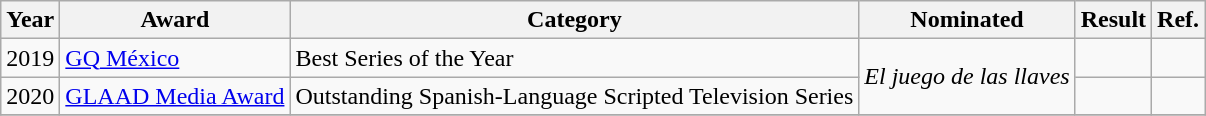<table class="wikitable plainrowheaders">
<tr>
<th scope="col">Year</th>
<th scope="col">Award</th>
<th scope="col">Category</th>
<th scope="col">Nominated</th>
<th scope="col">Result</th>
<th scope="col">Ref.</th>
</tr>
<tr>
<td>2019</td>
<td><a href='#'>GQ México</a></td>
<td>Best Series of the Year</td>
<td rowspan="2"><em>El juego de las llaves</em></td>
<td></td>
<td></td>
</tr>
<tr>
<td>2020</td>
<td><a href='#'>GLAAD Media Award</a></td>
<td>Outstanding Spanish-Language Scripted Television Series</td>
<td></td>
<td></td>
</tr>
<tr>
</tr>
</table>
